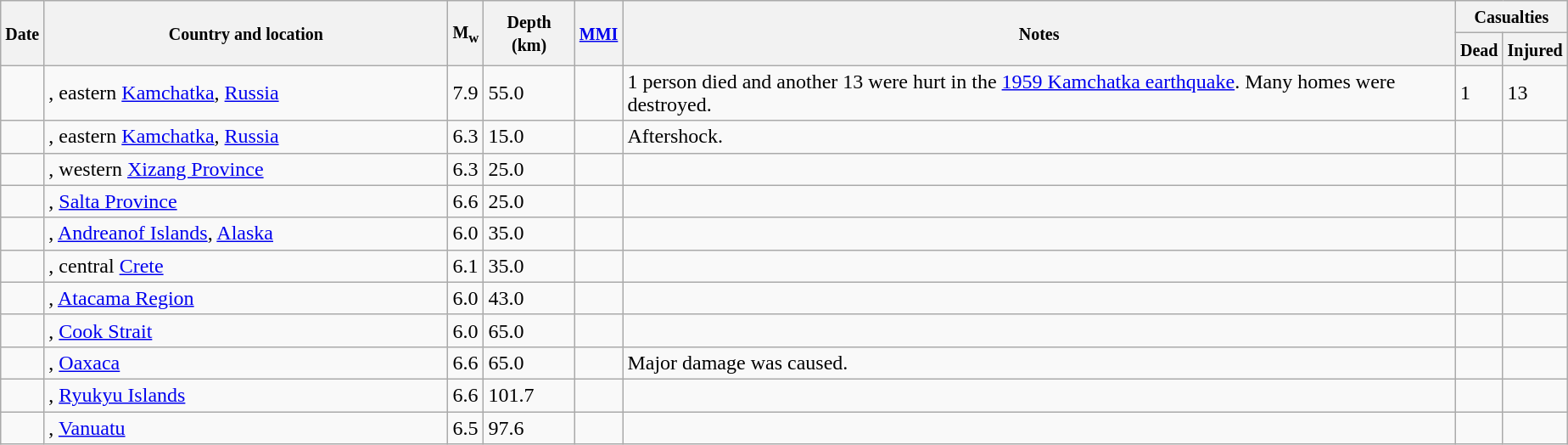<table class="wikitable sortable sort-under" style="border:1px black; margin-left:1em;">
<tr>
<th rowspan="2"><small>Date</small></th>
<th rowspan="2" style="width: 310px"><small>Country and location</small></th>
<th rowspan="2"><small>M<sub>w</sub></small></th>
<th rowspan="2"><small>Depth (km)</small></th>
<th rowspan="2"><small><a href='#'>MMI</a></small></th>
<th rowspan="2" class="unsortable"><small>Notes</small></th>
<th colspan="2"><small>Casualties</small></th>
</tr>
<tr>
<th><small>Dead</small></th>
<th><small>Injured</small></th>
</tr>
<tr>
<td></td>
<td>, eastern <a href='#'>Kamchatka</a>, <a href='#'>Russia</a></td>
<td>7.9</td>
<td>55.0</td>
<td></td>
<td>1 person died and another 13 were hurt in the <a href='#'>1959 Kamchatka earthquake</a>. Many homes were destroyed.</td>
<td>1</td>
<td>13</td>
</tr>
<tr>
<td></td>
<td>, eastern <a href='#'>Kamchatka</a>, <a href='#'>Russia</a></td>
<td>6.3</td>
<td>15.0</td>
<td></td>
<td>Aftershock.</td>
<td></td>
<td></td>
</tr>
<tr>
<td></td>
<td>, western <a href='#'>Xizang Province</a></td>
<td>6.3</td>
<td>25.0</td>
<td></td>
<td></td>
<td></td>
<td></td>
</tr>
<tr>
<td></td>
<td>, <a href='#'>Salta Province</a></td>
<td>6.6</td>
<td>25.0</td>
<td></td>
<td></td>
<td></td>
<td></td>
</tr>
<tr>
<td></td>
<td>, <a href='#'>Andreanof Islands</a>, <a href='#'>Alaska</a></td>
<td>6.0</td>
<td>35.0</td>
<td></td>
<td></td>
<td></td>
<td></td>
</tr>
<tr>
<td></td>
<td>, central <a href='#'>Crete</a></td>
<td>6.1</td>
<td>35.0</td>
<td></td>
<td></td>
<td></td>
<td></td>
</tr>
<tr>
<td></td>
<td>, <a href='#'>Atacama Region</a></td>
<td>6.0</td>
<td>43.0</td>
<td></td>
<td></td>
<td></td>
<td></td>
</tr>
<tr>
<td></td>
<td>, <a href='#'>Cook Strait</a></td>
<td>6.0</td>
<td>65.0</td>
<td></td>
<td></td>
<td></td>
<td></td>
</tr>
<tr>
<td></td>
<td>, <a href='#'>Oaxaca</a></td>
<td>6.6</td>
<td>65.0</td>
<td></td>
<td>Major damage was caused.</td>
<td></td>
<td></td>
</tr>
<tr>
<td></td>
<td>, <a href='#'>Ryukyu Islands</a></td>
<td>6.6</td>
<td>101.7</td>
<td></td>
<td></td>
<td></td>
<td></td>
</tr>
<tr>
<td></td>
<td>, <a href='#'>Vanuatu</a></td>
<td>6.5</td>
<td>97.6</td>
<td></td>
<td></td>
<td></td>
<td></td>
</tr>
</table>
